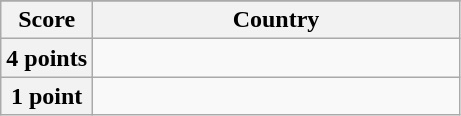<table class="wikitable">
<tr>
</tr>
<tr>
<th scope="col" width="20%">Score</th>
<th scope="col">Country</th>
</tr>
<tr>
<th scope="row">4 points</th>
<td></td>
</tr>
<tr>
<th scope="row">1 point</th>
<td></td>
</tr>
</table>
